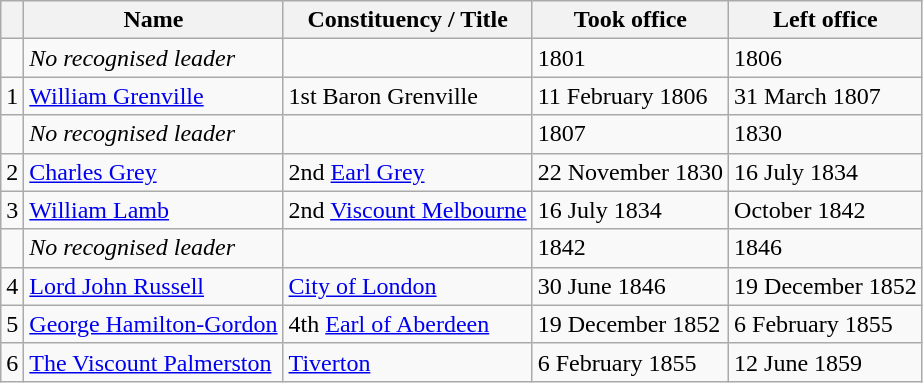<table class=wikitable>
<tr>
<th></th>
<th>Name</th>
<th>Constituency / Title</th>
<th>Took office</th>
<th>Left office</th>
</tr>
<tr>
<td></td>
<td><em>No recognised leader</em></td>
<td></td>
<td>1801</td>
<td>1806</td>
</tr>
<tr>
<td>1</td>
<td><a href='#'>William Grenville</a></td>
<td>1st Baron Grenville</td>
<td>11 February 1806</td>
<td>31 March 1807</td>
</tr>
<tr>
<td></td>
<td><em>No recognised leader</em></td>
<td></td>
<td>1807</td>
<td>1830</td>
</tr>
<tr>
<td>2</td>
<td><a href='#'>Charles Grey</a></td>
<td>2nd <a href='#'>Earl Grey</a></td>
<td>22 November 1830</td>
<td>16 July 1834</td>
</tr>
<tr>
<td>3</td>
<td><a href='#'>William Lamb</a></td>
<td>2nd <a href='#'>Viscount Melbourne</a></td>
<td>16 July 1834</td>
<td>October 1842</td>
</tr>
<tr>
<td></td>
<td><em>No recognised leader</em></td>
<td></td>
<td>1842</td>
<td>1846</td>
</tr>
<tr>
<td>4</td>
<td><a href='#'>Lord John Russell</a></td>
<td><a href='#'>City of London</a></td>
<td>30 June 1846</td>
<td>19 December 1852</td>
</tr>
<tr>
<td>5</td>
<td><a href='#'>George Hamilton-Gordon</a></td>
<td>4th <a href='#'>Earl of Aberdeen</a></td>
<td>19 December 1852</td>
<td>6 February 1855</td>
</tr>
<tr>
<td>6</td>
<td><a href='#'>The Viscount Palmerston</a></td>
<td><a href='#'>Tiverton</a></td>
<td>6 February 1855</td>
<td>12 June 1859</td>
</tr>
</table>
